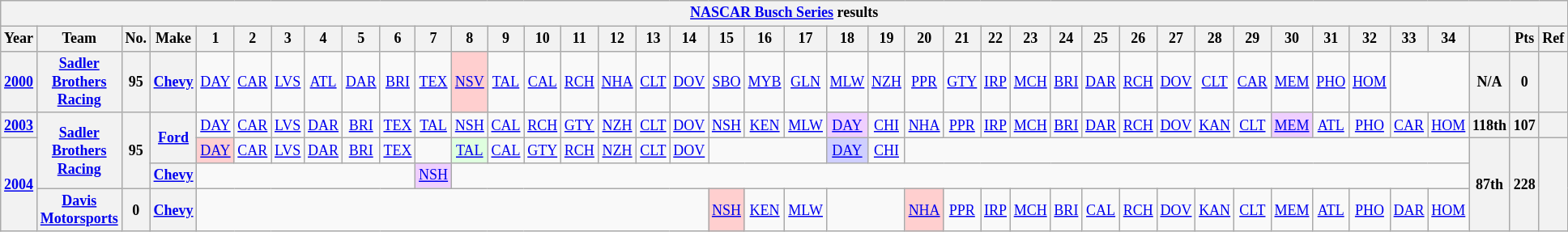<table class="wikitable" style="text-align:center; font-size:75%">
<tr>
<th colspan=41><a href='#'>NASCAR Busch Series</a> results</th>
</tr>
<tr>
<th>Year</th>
<th>Team</th>
<th>No.</th>
<th>Make</th>
<th>1</th>
<th>2</th>
<th>3</th>
<th>4</th>
<th>5</th>
<th>6</th>
<th>7</th>
<th>8</th>
<th>9</th>
<th>10</th>
<th>11</th>
<th>12</th>
<th>13</th>
<th>14</th>
<th>15</th>
<th>16</th>
<th>17</th>
<th>18</th>
<th>19</th>
<th>20</th>
<th>21</th>
<th>22</th>
<th>23</th>
<th>24</th>
<th>25</th>
<th>26</th>
<th>27</th>
<th>28</th>
<th>29</th>
<th>30</th>
<th>31</th>
<th>32</th>
<th>33</th>
<th>34</th>
<th></th>
<th>Pts</th>
<th>Ref</th>
</tr>
<tr>
<th><a href='#'>2000</a></th>
<th><a href='#'>Sadler Brothers Racing</a></th>
<th>95</th>
<th><a href='#'>Chevy</a></th>
<td><a href='#'>DAY</a></td>
<td><a href='#'>CAR</a></td>
<td><a href='#'>LVS</a></td>
<td><a href='#'>ATL</a></td>
<td><a href='#'>DAR</a></td>
<td><a href='#'>BRI</a></td>
<td><a href='#'>TEX</a></td>
<td style="background:#FFCFCF;"><a href='#'>NSV</a><br></td>
<td><a href='#'>TAL</a></td>
<td><a href='#'>CAL</a></td>
<td><a href='#'>RCH</a></td>
<td><a href='#'>NHA</a></td>
<td><a href='#'>CLT</a></td>
<td><a href='#'>DOV</a></td>
<td><a href='#'>SBO</a></td>
<td><a href='#'>MYB</a></td>
<td><a href='#'>GLN</a></td>
<td><a href='#'>MLW</a></td>
<td><a href='#'>NZH</a></td>
<td><a href='#'>PPR</a></td>
<td><a href='#'>GTY</a></td>
<td><a href='#'>IRP</a></td>
<td><a href='#'>MCH</a></td>
<td><a href='#'>BRI</a></td>
<td><a href='#'>DAR</a></td>
<td><a href='#'>RCH</a></td>
<td><a href='#'>DOV</a></td>
<td><a href='#'>CLT</a></td>
<td><a href='#'>CAR</a></td>
<td><a href='#'>MEM</a></td>
<td><a href='#'>PHO</a></td>
<td><a href='#'>HOM</a></td>
<td colspan=2></td>
<th>N/A</th>
<th>0</th>
<th></th>
</tr>
<tr>
<th><a href='#'>2003</a></th>
<th rowspan=3><a href='#'>Sadler Brothers Racing</a></th>
<th rowspan=3>95</th>
<th rowspan=2><a href='#'>Ford</a></th>
<td><a href='#'>DAY</a></td>
<td><a href='#'>CAR</a></td>
<td><a href='#'>LVS</a></td>
<td><a href='#'>DAR</a></td>
<td><a href='#'>BRI</a></td>
<td><a href='#'>TEX</a></td>
<td><a href='#'>TAL</a></td>
<td><a href='#'>NSH</a></td>
<td><a href='#'>CAL</a></td>
<td><a href='#'>RCH</a></td>
<td><a href='#'>GTY</a></td>
<td><a href='#'>NZH</a></td>
<td><a href='#'>CLT</a></td>
<td><a href='#'>DOV</a></td>
<td><a href='#'>NSH</a></td>
<td><a href='#'>KEN</a></td>
<td><a href='#'>MLW</a></td>
<td style="background:#EFCFFF;"><a href='#'>DAY</a><br></td>
<td><a href='#'>CHI</a></td>
<td><a href='#'>NHA</a></td>
<td><a href='#'>PPR</a></td>
<td><a href='#'>IRP</a></td>
<td><a href='#'>MCH</a></td>
<td><a href='#'>BRI</a></td>
<td><a href='#'>DAR</a></td>
<td><a href='#'>RCH</a></td>
<td><a href='#'>DOV</a></td>
<td><a href='#'>KAN</a></td>
<td><a href='#'>CLT</a></td>
<td style="background:#EFCFFF;"><a href='#'>MEM</a><br></td>
<td><a href='#'>ATL</a></td>
<td><a href='#'>PHO</a></td>
<td><a href='#'>CAR</a></td>
<td><a href='#'>HOM</a></td>
<th>118th</th>
<th>107</th>
<th></th>
</tr>
<tr>
<th rowspan=3><a href='#'>2004</a></th>
<td style="background:#FFCFCF;"><a href='#'>DAY</a><br></td>
<td><a href='#'>CAR</a></td>
<td><a href='#'>LVS</a></td>
<td><a href='#'>DAR</a></td>
<td><a href='#'>BRI</a></td>
<td><a href='#'>TEX</a></td>
<td></td>
<td style="background:#DFFFDF;"><a href='#'>TAL</a><br></td>
<td><a href='#'>CAL</a></td>
<td><a href='#'>GTY</a></td>
<td><a href='#'>RCH</a></td>
<td><a href='#'>NZH</a></td>
<td><a href='#'>CLT</a></td>
<td><a href='#'>DOV</a></td>
<td colspan=3></td>
<td style="background:#CFCFFF;"><a href='#'>DAY</a><br></td>
<td><a href='#'>CHI</a></td>
<td colspan=15></td>
<th rowspan=3>87th</th>
<th rowspan=3>228</th>
<th rowspan=3></th>
</tr>
<tr>
<th><a href='#'>Chevy</a></th>
<td colspan=6></td>
<td style="background:#EFCFFF;"><a href='#'>NSH</a><br></td>
<td colspan=27></td>
</tr>
<tr>
<th><a href='#'>Davis Motorsports</a></th>
<th>0</th>
<th><a href='#'>Chevy</a></th>
<td colspan=14></td>
<td style="background:#FFCFCF;"><a href='#'>NSH</a><br></td>
<td><a href='#'>KEN</a></td>
<td><a href='#'>MLW</a></td>
<td colspan=2></td>
<td style="background:#FFCFCF;"><a href='#'>NHA</a><br></td>
<td><a href='#'>PPR</a></td>
<td><a href='#'>IRP</a></td>
<td><a href='#'>MCH</a></td>
<td><a href='#'>BRI</a></td>
<td><a href='#'>CAL</a></td>
<td><a href='#'>RCH</a></td>
<td><a href='#'>DOV</a></td>
<td><a href='#'>KAN</a></td>
<td><a href='#'>CLT</a></td>
<td><a href='#'>MEM</a></td>
<td><a href='#'>ATL</a></td>
<td><a href='#'>PHO</a></td>
<td><a href='#'>DAR</a></td>
<td><a href='#'>HOM</a></td>
</tr>
</table>
